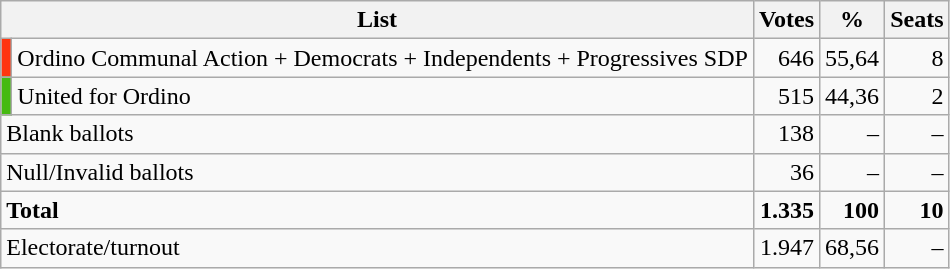<table class="wikitable" style="text-align:right">
<tr>
<th colspan="2">List</th>
<th>Votes</th>
<th>%</th>
<th>Seats</th>
</tr>
<tr>
<td bgcolor="#FF350F"></td>
<td align="left">Ordino Communal Action + Democrats + Independents + Progressives SDP</td>
<td>646</td>
<td>55,64</td>
<td>8</td>
</tr>
<tr>
<td bgcolor="#46ba11"></td>
<td align="left">United for Ordino</td>
<td>515</td>
<td>44,36</td>
<td>2</td>
</tr>
<tr>
<td colspan="2" align="left">Blank ballots</td>
<td>138</td>
<td>–</td>
<td>–</td>
</tr>
<tr>
<td colspan="2" align="left">Null/Invalid ballots</td>
<td>36</td>
<td>–</td>
<td>–</td>
</tr>
<tr>
<td colspan="2" align="left"><strong>Total</strong></td>
<td><strong>1.335</strong></td>
<td><strong>100</strong></td>
<td><strong>10</strong></td>
</tr>
<tr>
<td colspan="2" align="left">Electorate/turnout</td>
<td>1.947</td>
<td>68,56</td>
<td>–</td>
</tr>
</table>
